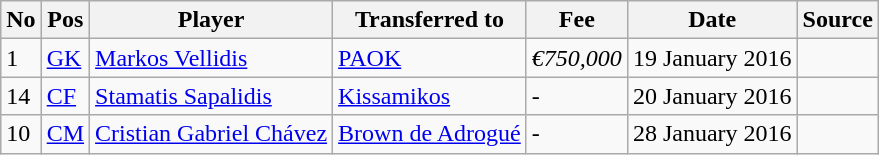<table class="wikitable">
<tr>
<th>No</th>
<th>Pos</th>
<th>Player</th>
<th>Transferred to</th>
<th>Fee</th>
<th>Date</th>
<th>Source</th>
</tr>
<tr>
<td>1</td>
<td><a href='#'>GK</a></td>
<td><a href='#'>Markos Vellidis</a></td>
<td><a href='#'>PAOK</a></td>
<td><em>€750,000</em></td>
<td>19 January 2016</td>
<td></td>
</tr>
<tr>
<td>14</td>
<td><a href='#'>CF</a></td>
<td><a href='#'>Stamatis Sapalidis</a></td>
<td><a href='#'>Kissamikos</a></td>
<td>-</td>
<td>20 January 2016</td>
<td></td>
</tr>
<tr>
<td>10</td>
<td><a href='#'>CM</a></td>
<td><a href='#'>Cristian Gabriel Chávez</a></td>
<td><a href='#'>Brown de Adrogué</a></td>
<td>-</td>
<td>28 January 2016</td>
<td></td>
</tr>
</table>
